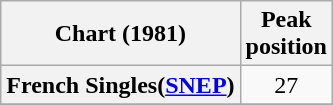<table class="wikitable sortable plainrowheaders" style="text-align:center">
<tr>
<th>Chart (1981)</th>
<th>Peak<br>position</th>
</tr>
<tr>
<th scope="row">French Singles(<a href='#'>SNEP</a>)</th>
<td align="center">27</td>
</tr>
<tr>
</tr>
<tr>
</tr>
</table>
